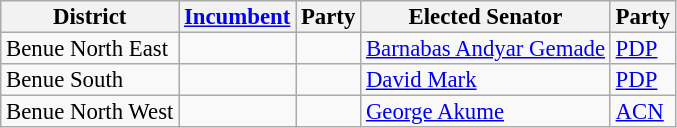<table class="sortable wikitable" style="font-size:95%;line-height:14px;">
<tr>
<th class="unsortable">District</th>
<th class="unsortable"><a href='#'>Incumbent</a></th>
<th>Party</th>
<th class="unsortable">Elected Senator</th>
<th>Party</th>
</tr>
<tr>
<td>Benue North East</td>
<td></td>
<td></td>
<td><a href='#'>Barnabas Andyar Gemade</a></td>
<td><a href='#'>PDP</a></td>
</tr>
<tr>
<td>Benue South</td>
<td></td>
<td></td>
<td><a href='#'>David Mark</a></td>
<td><a href='#'>PDP</a></td>
</tr>
<tr>
<td>Benue North West</td>
<td></td>
<td></td>
<td><a href='#'>George Akume</a></td>
<td><a href='#'>ACN</a></td>
</tr>
</table>
